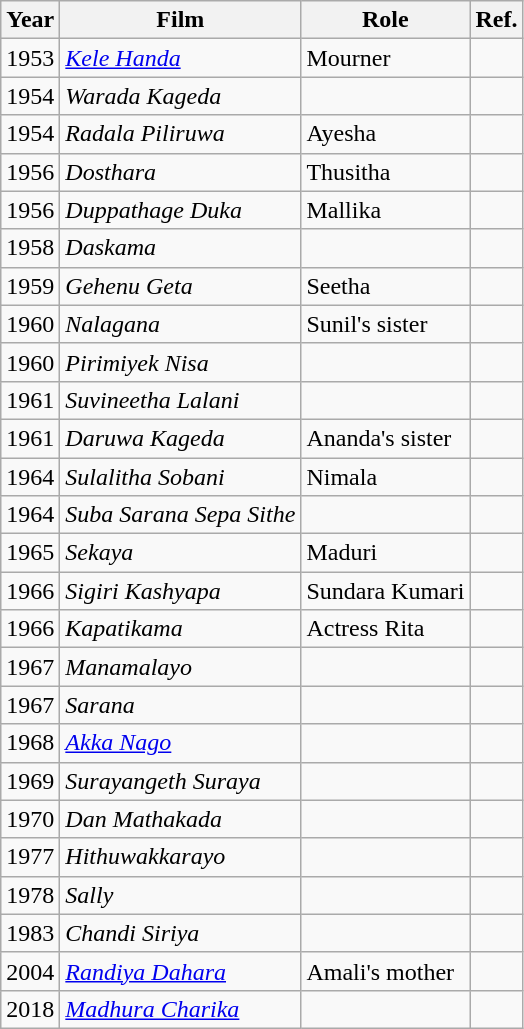<table class="wikitable">
<tr>
<th>Year</th>
<th>Film</th>
<th>Role</th>
<th>Ref.</th>
</tr>
<tr>
<td>1953</td>
<td><em><a href='#'>Kele Handa</a></em></td>
<td>Mourner</td>
<td></td>
</tr>
<tr>
<td>1954</td>
<td><em>Warada Kageda</em></td>
<td></td>
<td></td>
</tr>
<tr>
<td>1954</td>
<td><em>Radala Piliruwa</em></td>
<td>Ayesha</td>
<td></td>
</tr>
<tr>
<td>1956</td>
<td><em>Dosthara</em></td>
<td>Thusitha</td>
<td></td>
</tr>
<tr>
<td>1956</td>
<td><em>Duppathage Duka</em></td>
<td>Mallika</td>
<td></td>
</tr>
<tr>
<td>1958</td>
<td><em>Daskama</em></td>
<td></td>
<td></td>
</tr>
<tr>
<td>1959</td>
<td><em>Gehenu Geta</em></td>
<td>Seetha</td>
<td></td>
</tr>
<tr>
<td>1960</td>
<td><em>Nalagana</em></td>
<td>Sunil's sister</td>
<td></td>
</tr>
<tr>
<td>1960</td>
<td><em>Pirimiyek Nisa</em></td>
<td></td>
<td></td>
</tr>
<tr>
<td>1961</td>
<td><em>Suvineetha Lalani</em></td>
<td></td>
<td></td>
</tr>
<tr>
<td>1961</td>
<td><em>Daruwa Kageda</em></td>
<td>Ananda's sister</td>
<td></td>
</tr>
<tr>
<td>1964</td>
<td><em>Sulalitha Sobani</em></td>
<td>Nimala</td>
<td></td>
</tr>
<tr>
<td>1964</td>
<td><em>Suba Sarana Sepa Sithe</em></td>
<td></td>
<td></td>
</tr>
<tr>
<td>1965</td>
<td><em>Sekaya</em></td>
<td>Maduri</td>
<td></td>
</tr>
<tr>
<td>1966</td>
<td><em>Sigiri Kashyapa</em></td>
<td>Sundara Kumari</td>
<td></td>
</tr>
<tr>
<td>1966</td>
<td><em>Kapatikama</em></td>
<td>Actress Rita</td>
<td></td>
</tr>
<tr>
<td>1967</td>
<td><em>Manamalayo</em></td>
<td></td>
<td></td>
</tr>
<tr>
<td>1967</td>
<td><em>Sarana</em></td>
<td></td>
<td></td>
</tr>
<tr>
<td>1968</td>
<td><em><a href='#'>Akka Nago</a></em></td>
<td></td>
<td></td>
</tr>
<tr>
<td>1969</td>
<td><em>Surayangeth Suraya</em></td>
<td></td>
<td></td>
</tr>
<tr>
<td>1970</td>
<td><em>Dan Mathakada</em></td>
<td></td>
<td></td>
</tr>
<tr>
<td>1977</td>
<td><em>Hithuwakkarayo</em></td>
<td></td>
<td></td>
</tr>
<tr>
<td>1978</td>
<td><em>Sally</em></td>
<td></td>
<td></td>
</tr>
<tr>
<td>1983</td>
<td><em>Chandi Siriya</em></td>
<td></td>
<td></td>
</tr>
<tr>
<td>2004</td>
<td><em><a href='#'>Randiya Dahara</a></em></td>
<td>Amali's mother</td>
<td></td>
</tr>
<tr>
<td>2018</td>
<td><em><a href='#'>Madhura Charika</a></em></td>
<td></td>
<td></td>
</tr>
</table>
